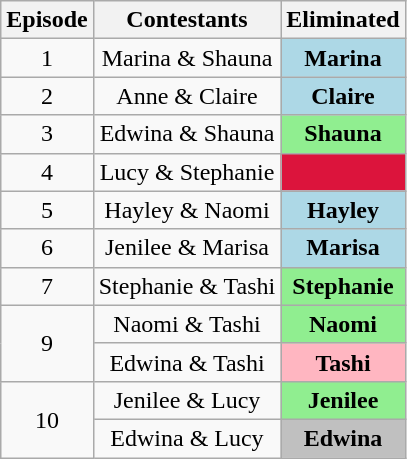<table class="wikitable" border="2" style="text-align:center">
<tr>
<th>Episode</th>
<th>Contestants</th>
<th>Eliminated</th>
</tr>
<tr>
<td>1</td>
<td>Marina & Shauna</td>
<td style="background:lightblue"><strong>Marina</strong></td>
</tr>
<tr>
<td>2</td>
<td>Anne & Claire</td>
<td style="background:lightblue"><strong>Claire</strong></td>
</tr>
<tr>
<td>3</td>
<td>Edwina & Shauna</td>
<td style="background:lightgreen"><strong>Shauna</strong></td>
</tr>
<tr>
<td>4</td>
<td>Lucy & Stephanie</td>
<td style="background:Crimson"><strong></strong></td>
</tr>
<tr>
<td>5</td>
<td>Hayley & Naomi</td>
<td style="background:lightblue"><strong>Hayley</strong></td>
</tr>
<tr>
<td>6</td>
<td>Jenilee & Marisa</td>
<td style="background:lightblue"><strong>Marisa</strong></td>
</tr>
<tr>
<td>7</td>
<td>Stephanie & Tashi</td>
<td style="background:lightgreen"><strong>Stephanie</strong></td>
</tr>
<tr>
<td rowspan="2">9</td>
<td>Naomi & Tashi</td>
<td style="background:lightgreen"><strong>Naomi</strong></td>
</tr>
<tr>
<td>Edwina & Tashi</td>
<td style="background:lightpink"><strong>Tashi</strong></td>
</tr>
<tr>
<td rowspan="2">10</td>
<td>Jenilee & Lucy</td>
<td style="background:lightgreen"><strong>Jenilee</strong></td>
</tr>
<tr>
<td>Edwina & Lucy</td>
<td style="background:silver"><strong>Edwina</strong></td>
</tr>
</table>
